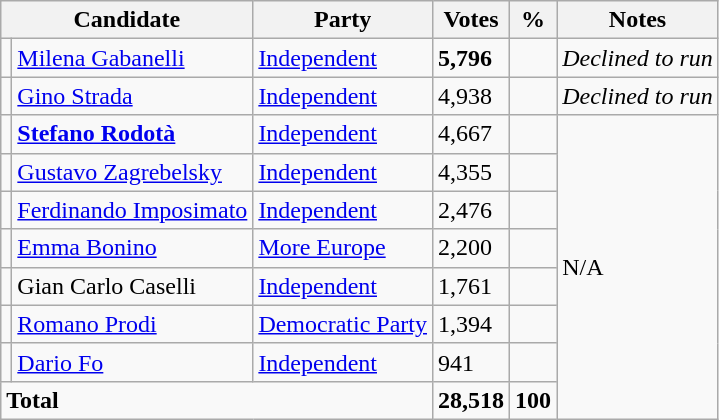<table class="wikitable">
<tr>
<th colspan="2">Candidate</th>
<th>Party</th>
<th>Votes</th>
<th>%</th>
<th>Notes</th>
</tr>
<tr>
<td bgcolor=></td>
<td><a href='#'>Milena Gabanelli</a></td>
<td><a href='#'>Independent</a></td>
<td><strong>5,796</strong></td>
<td><strong></strong></td>
<td><em>Declined to run</em></td>
</tr>
<tr>
<td bgcolor=></td>
<td><a href='#'>Gino Strada</a></td>
<td><a href='#'>Independent</a></td>
<td>4,938</td>
<td></td>
<td><em>Declined to run</em></td>
</tr>
<tr>
<td bgcolor=></td>
<td><strong><a href='#'>Stefano Rodotà</a></strong></td>
<td><a href='#'>Independent</a></td>
<td>4,667</td>
<td></td>
<td rowspan=8>N/A</td>
</tr>
<tr>
<td bgcolor=></td>
<td><a href='#'>Gustavo Zagrebelsky</a></td>
<td><a href='#'>Independent</a></td>
<td>4,355</td>
<td></td>
</tr>
<tr>
<td bgcolor=></td>
<td><a href='#'>Ferdinando Imposimato</a></td>
<td><a href='#'>Independent</a></td>
<td>2,476</td>
<td></td>
</tr>
<tr>
<td bgcolor=></td>
<td><a href='#'>Emma Bonino</a></td>
<td><a href='#'>More Europe</a></td>
<td>2,200</td>
<td></td>
</tr>
<tr>
<td bgcolor=></td>
<td>Gian Carlo Caselli</td>
<td><a href='#'>Independent</a></td>
<td>1,761</td>
<td></td>
</tr>
<tr>
<td bgcolor=></td>
<td><a href='#'>Romano Prodi</a></td>
<td><a href='#'>Democratic Party</a></td>
<td>1,394</td>
<td></td>
</tr>
<tr>
<td bgcolor=></td>
<td><a href='#'>Dario Fo</a></td>
<td><a href='#'>Independent</a></td>
<td>941</td>
<td></td>
</tr>
<tr>
<td colspan="3"><strong>Total</strong></td>
<td><strong>28,518</strong></td>
<td><strong>100</strong></td>
</tr>
</table>
